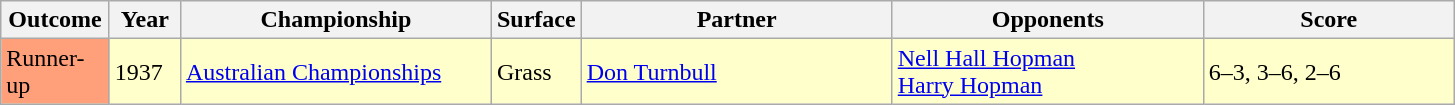<table class="sortable wikitable">
<tr>
<th style="width:65px">Outcome</th>
<th style="width:40px">Year</th>
<th style="width:200px">Championship</th>
<th style="width:50px">Surface</th>
<th style="width:200px">Partner</th>
<th style="width:200px">Opponents</th>
<th style="width:160px" class="unsortable">Score</th>
</tr>
<tr style="background:#ffc;">
<td style="background:#ffa07a;">Runner-up</td>
<td>1937</td>
<td><a href='#'>Australian Championships</a></td>
<td>Grass</td>
<td> <a href='#'>Don Turnbull</a></td>
<td> <a href='#'>Nell Hall Hopman </a> <br>  <a href='#'>Harry Hopman</a></td>
<td>6–3, 3–6, 2–6</td>
</tr>
</table>
